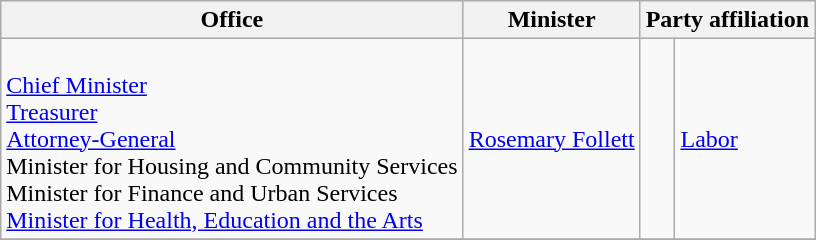<table class="wikitable">
<tr>
<th>Office</th>
<th>Minister</th>
<th colspan=2>Party affiliation</th>
</tr>
<tr>
<td><br><a href='#'>Chief Minister</a><br>
<a href='#'>Treasurer</a><br>
<a href='#'>Attorney-General</a><br>
Minister for Housing and Community Services<br>
Minister for Finance and Urban Services<br>
<a href='#'>Minister for Health, Education and the Arts</a></td>
<td><a href='#'>Rosemary Follett</a></td>
<td> </td>
<td><a href='#'>Labor</a></td>
</tr>
<tr>
</tr>
</table>
